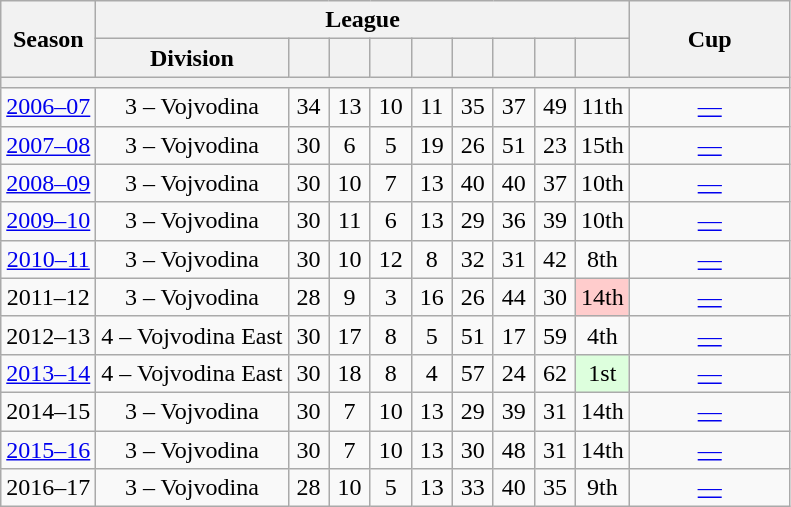<table class="wikitable sortable" style="text-align:center">
<tr>
<th rowspan="2">Season</th>
<th colspan="9">League</th>
<th rowspan="2" width="100">Cup</th>
</tr>
<tr>
<th>Division</th>
<th width="20"></th>
<th width="20"></th>
<th width="20"></th>
<th width="20"></th>
<th width="20"></th>
<th width="20"></th>
<th width="20"></th>
<th width="20"></th>
</tr>
<tr>
<th colspan="11"></th>
</tr>
<tr>
<td><a href='#'>2006–07</a></td>
<td>3 – Vojvodina</td>
<td>34</td>
<td>13</td>
<td>10</td>
<td>11</td>
<td>35</td>
<td>37</td>
<td>49</td>
<td>11th</td>
<td><a href='#'>—</a></td>
</tr>
<tr>
<td><a href='#'>2007–08</a></td>
<td>3 – Vojvodina</td>
<td>30</td>
<td>6</td>
<td>5</td>
<td>19</td>
<td>26</td>
<td>51</td>
<td>23</td>
<td>15th</td>
<td><a href='#'>—</a></td>
</tr>
<tr>
<td><a href='#'>2008–09</a></td>
<td>3 – Vojvodina</td>
<td>30</td>
<td>10</td>
<td>7</td>
<td>13</td>
<td>40</td>
<td>40</td>
<td>37</td>
<td>10th</td>
<td><a href='#'>—</a></td>
</tr>
<tr>
<td><a href='#'>2009–10</a></td>
<td>3 – Vojvodina</td>
<td>30</td>
<td>11</td>
<td>6</td>
<td>13</td>
<td>29</td>
<td>36</td>
<td>39</td>
<td>10th</td>
<td><a href='#'>—</a></td>
</tr>
<tr>
<td><a href='#'>2010–11</a></td>
<td>3 – Vojvodina</td>
<td>30</td>
<td>10</td>
<td>12</td>
<td>8</td>
<td>32</td>
<td>31</td>
<td>42</td>
<td>8th</td>
<td><a href='#'>—</a></td>
</tr>
<tr>
<td>2011–12</td>
<td>3 – Vojvodina</td>
<td>28</td>
<td>9</td>
<td>3</td>
<td>16</td>
<td>26</td>
<td>44</td>
<td>30</td>
<td style="background-color:#FCC">14th</td>
<td><a href='#'>—</a></td>
</tr>
<tr>
<td>2012–13</td>
<td>4 – Vojvodina East</td>
<td>30</td>
<td>17</td>
<td>8</td>
<td>5</td>
<td>51</td>
<td>17</td>
<td>59</td>
<td>4th</td>
<td><a href='#'>—</a></td>
</tr>
<tr>
<td><a href='#'>2013–14</a></td>
<td>4 – Vojvodina East</td>
<td>30</td>
<td>18</td>
<td>8</td>
<td>4</td>
<td>57</td>
<td>24</td>
<td>62</td>
<td style="background-color:#DFD">1st</td>
<td><a href='#'>—</a></td>
</tr>
<tr>
<td>2014–15</td>
<td>3 – Vojvodina</td>
<td>30</td>
<td>7</td>
<td>10</td>
<td>13</td>
<td>29</td>
<td>39</td>
<td>31</td>
<td>14th</td>
<td><a href='#'>—</a></td>
</tr>
<tr>
<td><a href='#'>2015–16</a></td>
<td>3 – Vojvodina</td>
<td>30</td>
<td>7</td>
<td>10</td>
<td>13</td>
<td>30</td>
<td>48</td>
<td>31</td>
<td>14th</td>
<td><a href='#'>—</a></td>
</tr>
<tr>
<td>2016–17</td>
<td>3 – Vojvodina</td>
<td>28</td>
<td>10</td>
<td>5</td>
<td>13</td>
<td>33</td>
<td>40</td>
<td>35</td>
<td>9th</td>
<td><a href='#'>—</a></td>
</tr>
</table>
